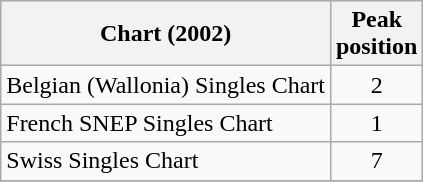<table class="wikitable sortable">
<tr>
<th>Chart (2002)</th>
<th>Peak<br>position</th>
</tr>
<tr>
<td>Belgian (Wallonia) Singles Chart</td>
<td align="center">2</td>
</tr>
<tr>
<td>French SNEP Singles Chart</td>
<td align="center">1</td>
</tr>
<tr>
<td>Swiss Singles Chart</td>
<td align="center">7</td>
</tr>
<tr>
</tr>
</table>
